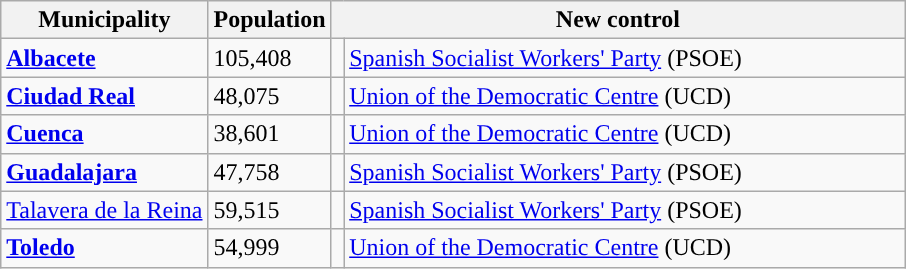<table class="wikitable sortable">
<tr>
<th>Municipality</th>
<th>Population</th>
<th colspan="2" style="width:375px;">New control</th>
</tr>
<tr>
<td><strong><a href='#'>Albacete</a></strong></td>
<td>105,408</td>
<td width="1" style="color:inherit;background:"></td>
<td><a href='#'>Spanish Socialist Workers' Party</a> (PSOE)</td>
</tr>
<tr>
<td><strong><a href='#'>Ciudad Real</a></strong></td>
<td>48,075</td>
<td style="color:inherit;background:"></td>
<td><a href='#'>Union of the Democratic Centre</a> (UCD)</td>
</tr>
<tr>
<td><strong><a href='#'>Cuenca</a></strong></td>
<td>38,601</td>
<td style="color:inherit;background:"></td>
<td><a href='#'>Union of the Democratic Centre</a> (UCD)</td>
</tr>
<tr>
<td><strong><a href='#'>Guadalajara</a></strong></td>
<td>47,758</td>
<td style="color:inherit;background:"></td>
<td><a href='#'>Spanish Socialist Workers' Party</a> (PSOE)</td>
</tr>
<tr>
<td><a href='#'>Talavera de la Reina</a></td>
<td>59,515</td>
<td style="color:inherit;background:"></td>
<td><a href='#'>Spanish Socialist Workers' Party</a> (PSOE)</td>
</tr>
<tr>
<td><strong><a href='#'>Toledo</a></strong></td>
<td>54,999</td>
<td style="color:inherit;background:"></td>
<td><a href='#'>Union of the Democratic Centre</a> (UCD)</td>
</tr>
</table>
